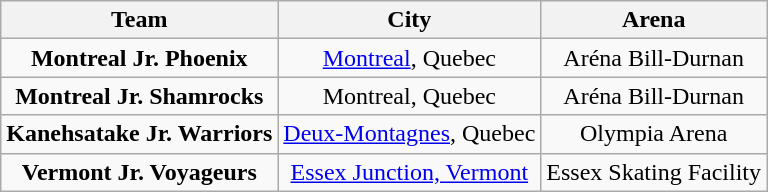<table class="wikitable" style="text-align: center">
<tr>
<th><strong>Team</strong></th>
<th><strong>City</strong></th>
<th>Arena</th>
</tr>
<tr>
<td><strong>Montreal Jr. Phoenix</strong></td>
<td><a href='#'>Montreal</a>, Quebec</td>
<td>Aréna Bill-Durnan</td>
</tr>
<tr>
<td><strong>Montreal Jr. Shamrocks</strong></td>
<td>Montreal, Quebec</td>
<td>Aréna Bill-Durnan</td>
</tr>
<tr>
<td><strong>Kanehsatake Jr. Warriors</strong></td>
<td><a href='#'>Deux-Montagnes</a>, Quebec</td>
<td>Olympia Arena</td>
</tr>
<tr>
<td><strong>Vermont Jr. Voyageurs</strong></td>
<td><a href='#'>Essex Junction, Vermont</a></td>
<td>Essex Skating Facility</td>
</tr>
</table>
